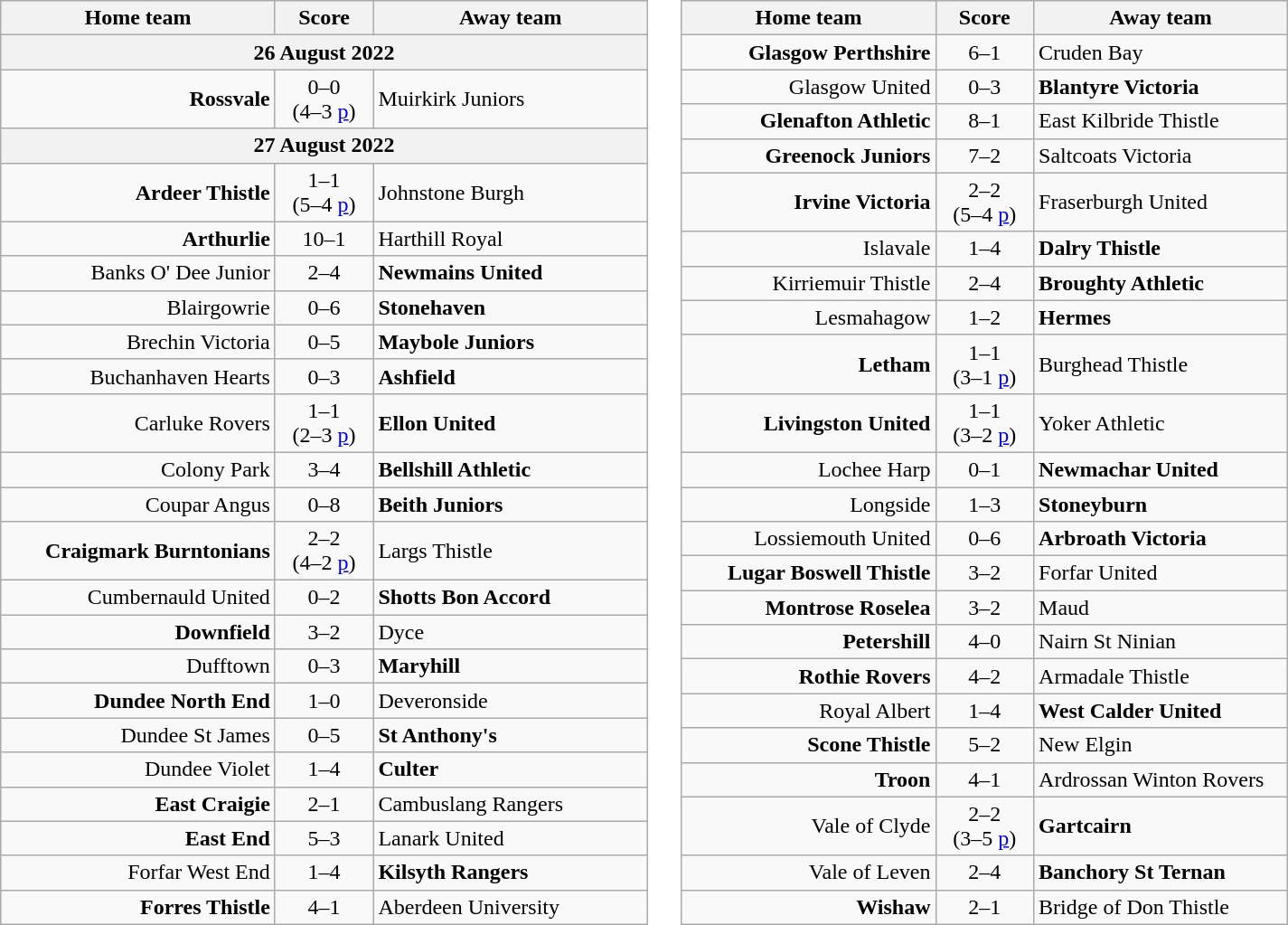<table cellspacing="0" cellpadding="4" border="0">
<tr>
<td valign="top"><br><table class="wikitable" style="border-collapse: collapse;">
<tr>
<th width="195" align="right">Home team</th>
<th width="65" align="center">Score</th>
<th width="195" align="left">Away team</th>
</tr>
<tr>
<th colspan="3">26 August 2022</th>
</tr>
<tr>
<td align="right"><strong>Rossvale</strong></td>
<td align="center">0–0<br>(4–3 <a href='#'>p</a>)</td>
<td>Muirkirk Juniors</td>
</tr>
<tr>
<th colspan="3">27 August 2022</th>
</tr>
<tr>
<td align="right"><strong>Ardeer Thistle</strong></td>
<td align="center">1–1<br>(5–4 <a href='#'>p</a>)</td>
<td>Johnstone Burgh</td>
</tr>
<tr>
<td align="right"><strong>Arthurlie</strong></td>
<td align="center">10–1</td>
<td>Harthill Royal</td>
</tr>
<tr>
<td align="right">Banks O' Dee Junior</td>
<td align="center">2–4</td>
<td><strong>Newmains United</strong></td>
</tr>
<tr>
<td align="right">Blairgowrie</td>
<td align="center">0–6</td>
<td align="left"><strong>Stonehaven</strong></td>
</tr>
<tr>
<td align="right">Brechin Victoria</td>
<td align="center">0–5</td>
<td align="left"><strong>Maybole Juniors</strong></td>
</tr>
<tr>
<td align="right">Buchanhaven Hearts</td>
<td align="center">0–3</td>
<td align="left"><strong>Ashfield</strong></td>
</tr>
<tr>
<td align="right">Carluke Rovers</td>
<td align="center">1–1<br>(2–3 <a href='#'>p</a>)</td>
<td align="left"><strong>Ellon United</strong></td>
</tr>
<tr>
<td align="right">Colony Park</td>
<td align="center">3–4</td>
<td align="left"><strong>Bellshill Athletic</strong></td>
</tr>
<tr>
<td align="right">Coupar Angus</td>
<td align="center">0–8</td>
<td align="left"><strong>Beith Juniors</strong></td>
</tr>
<tr>
<td align="right"><strong>Craigmark Burntonians</strong></td>
<td align="center">2–2<br>(4–2 <a href='#'>p</a>)</td>
<td align="left">Largs Thistle</td>
</tr>
<tr>
<td align="right">Cumbernauld United</td>
<td align="center">0–2</td>
<td align="left"><strong>Shotts Bon Accord</strong></td>
</tr>
<tr>
<td align="right"><strong>Downfield</strong></td>
<td align="center">3–2</td>
<td align="left">Dyce</td>
</tr>
<tr>
<td align="right">Dufftown</td>
<td align="center">0–3</td>
<td align="left"><strong>Maryhill</strong></td>
</tr>
<tr>
<td align="right"><strong>Dundee North End</strong></td>
<td align="center">1–0</td>
<td align="left">Deveronside</td>
</tr>
<tr>
<td align="right">Dundee St James</td>
<td align="center">0–5</td>
<td align="left"><strong>St Anthony's</strong></td>
</tr>
<tr>
<td align="right">Dundee Violet</td>
<td align="center">1–4</td>
<td><strong>Culter</strong></td>
</tr>
<tr>
<td align="right"><strong>East Craigie</strong></td>
<td align="center">2–1</td>
<td align="left">Cambuslang Rangers</td>
</tr>
<tr>
<td align="right"><strong>East End</strong></td>
<td align="center">5–3</td>
<td align="left">Lanark United</td>
</tr>
<tr>
<td align="right">Forfar West End</td>
<td align="center">1–4</td>
<td align="left"><strong>Kilsyth Rangers</strong></td>
</tr>
<tr>
<td align="right"><strong>Forres Thistle</strong></td>
<td align="center">4–1</td>
<td align="left">Aberdeen University</td>
</tr>
</table>
</td>
<td valign="top"><br><table class="wikitable">
<tr>
<th width="180" align="right">Home team</th>
<th width="65" align="center">Score</th>
<th width="180" align="left">Away team</th>
</tr>
<tr>
<td align="right"><strong>Glasgow Perthshire</strong></td>
<td align="center">6–1</td>
<td align="left">Cruden Bay</td>
</tr>
<tr>
<td align="right">Glasgow United</td>
<td align="center">0–3</td>
<td align="left"><strong>Blantyre Victoria</strong></td>
</tr>
<tr>
<td align="right"><strong>Glenafton Athletic</strong></td>
<td align="center">8–1</td>
<td align="left">East Kilbride Thistle</td>
</tr>
<tr>
<td align="right"><strong>Greenock Juniors</strong></td>
<td align="center">7–2</td>
<td>Saltcoats Victoria</td>
</tr>
<tr>
<td align="right"><strong>Irvine Victoria</strong></td>
<td align="center">2–2<br>(5–4 <a href='#'>p</a>)</td>
<td>Fraserburgh United</td>
</tr>
<tr>
<td align="right">Islavale</td>
<td align="center">1–4</td>
<td><strong>Dalry Thistle</strong></td>
</tr>
<tr>
<td align="right">Kirriemuir Thistle</td>
<td align="center">2–4</td>
<td><strong>Broughty Athletic</strong></td>
</tr>
<tr>
<td align="right">Lesmahagow</td>
<td align="center">1–2</td>
<td><strong>Hermes</strong></td>
</tr>
<tr>
<td align="right"><strong>Letham</strong></td>
<td align="center">1–1<br>(3–1 <a href='#'>p</a>)</td>
<td>Burghead Thistle</td>
</tr>
<tr>
<td align="right"><strong>Livingston United</strong></td>
<td align="center">1–1<br>(3–2 <a href='#'>p</a>)</td>
<td>Yoker Athletic</td>
</tr>
<tr>
<td align="right">Lochee Harp</td>
<td align="center">0–1</td>
<td><strong>Newmachar United</strong></td>
</tr>
<tr>
<td align="right">Longside</td>
<td align="center">1–3</td>
<td><strong>Stoneyburn</strong></td>
</tr>
<tr>
<td align="right">Lossiemouth United</td>
<td align="center">0–6</td>
<td><strong>Arbroath Victoria</strong></td>
</tr>
<tr>
<td align="right"><strong>Lugar Boswell Thistle</strong></td>
<td align="center">3–2</td>
<td>Forfar United</td>
</tr>
<tr>
<td align="right"><strong>Montrose Roselea</strong></td>
<td align="center">3–2</td>
<td>Maud</td>
</tr>
<tr>
<td align="right"><strong>Petershill</strong></td>
<td align="center">4–0</td>
<td>Nairn St Ninian</td>
</tr>
<tr>
<td align="right"><strong>Rothie Rovers</strong></td>
<td align="center">4–2</td>
<td>Armadale Thistle</td>
</tr>
<tr>
<td align="right">Royal Albert</td>
<td align="center">1–4</td>
<td><strong>West Calder United</strong></td>
</tr>
<tr>
<td align="right"><strong>Scone Thistle</strong></td>
<td align="center">5–2</td>
<td>New Elgin</td>
</tr>
<tr>
<td align="right"><strong>Troon</strong></td>
<td align="center">4–1</td>
<td>Ardrossan Winton Rovers</td>
</tr>
<tr>
<td align="right">Vale of Clyde</td>
<td align="center">2–2<br>(3–5 <a href='#'>p</a>)</td>
<td><strong>Gartcairn</strong></td>
</tr>
<tr>
<td align="right">Vale of Leven</td>
<td align="center">2–4</td>
<td><strong>Banchory St Ternan</strong></td>
</tr>
<tr>
<td align="right"><strong>Wishaw</strong></td>
<td align="center">2–1</td>
<td>Bridge of Don Thistle</td>
</tr>
</table>
</td>
</tr>
</table>
